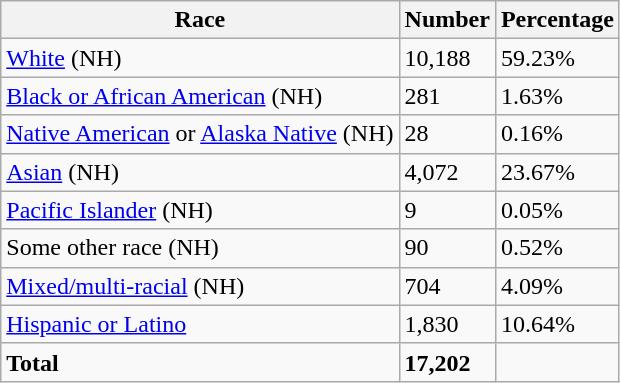<table class="wikitable">
<tr>
<th>Race</th>
<th>Number</th>
<th>Percentage</th>
</tr>
<tr>
<td><a href='#'>White</a> (NH)</td>
<td>10,188</td>
<td>59.23%</td>
</tr>
<tr>
<td><a href='#'>Black or African American</a> (NH)</td>
<td>281</td>
<td>1.63%</td>
</tr>
<tr>
<td><a href='#'>Native American</a> or <a href='#'>Alaska Native</a> (NH)</td>
<td>28</td>
<td>0.16%</td>
</tr>
<tr>
<td><a href='#'>Asian</a> (NH)</td>
<td>4,072</td>
<td>23.67%</td>
</tr>
<tr>
<td><a href='#'>Pacific Islander</a> (NH)</td>
<td>9</td>
<td>0.05%</td>
</tr>
<tr>
<td>Some other race (NH)</td>
<td>90</td>
<td>0.52%</td>
</tr>
<tr>
<td><a href='#'>Mixed/multi-racial</a> (NH)</td>
<td>704</td>
<td>4.09%</td>
</tr>
<tr>
<td><a href='#'>Hispanic or Latino</a></td>
<td>1,830</td>
<td>10.64%</td>
</tr>
<tr>
<td><strong>Total</strong></td>
<td><strong>17,202</strong></td>
<td></td>
</tr>
</table>
